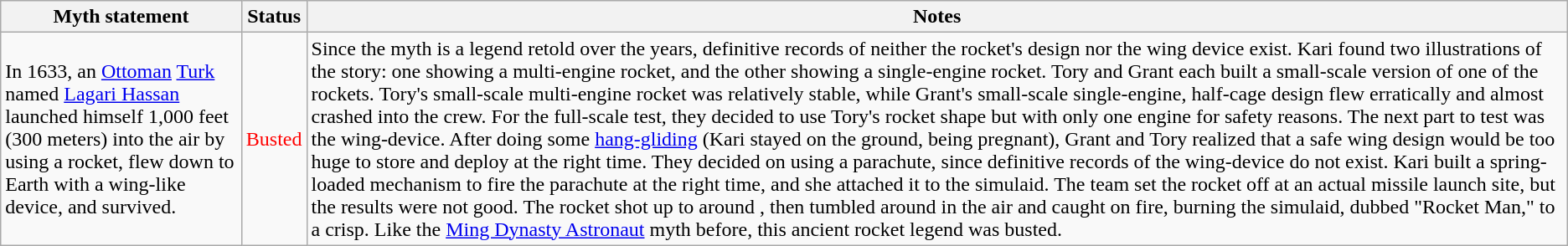<table class="wikitable plainrowheaders">
<tr>
<th>Myth statement</th>
<th>Status</th>
<th>Notes</th>
</tr>
<tr>
<td>In 1633, an <a href='#'>Ottoman</a> <a href='#'>Turk</a> named <a href='#'>Lagari Hassan</a> launched himself 1,000 feet (300 meters) into the air by using a rocket, flew down to Earth with a wing-like device, and survived.</td>
<td style="color:red">Busted</td>
<td>Since the myth is a legend retold over the years, definitive records of neither the rocket's design nor the wing device exist. Kari found two illustrations of the story: one showing a multi-engine rocket, and the other showing a single-engine rocket. Tory and Grant each built a small-scale version of one of the rockets. Tory's small-scale multi-engine rocket was relatively stable, while Grant's small-scale single-engine, half-cage design flew erratically and almost crashed into the crew. For the full-scale test, they decided to use Tory's rocket shape but with only one engine for safety reasons. The next part to test was the wing-device. After doing some <a href='#'>hang-gliding</a> (Kari stayed on the ground, being pregnant), Grant and Tory realized that a safe wing design would be too huge to store and deploy at the right time. They decided on using a parachute, since definitive records of the wing-device do not exist. Kari built a spring-loaded mechanism to fire the parachute at the right time, and she attached it to the simulaid. The team set the rocket off at an actual missile launch site, but the results were not good. The rocket shot up to around , then tumbled around in the air and caught on fire, burning the simulaid, dubbed "Rocket Man," to a crisp. Like the <a href='#'>Ming Dynasty Astronaut</a> myth before, this ancient rocket legend was busted.</td>
</tr>
</table>
